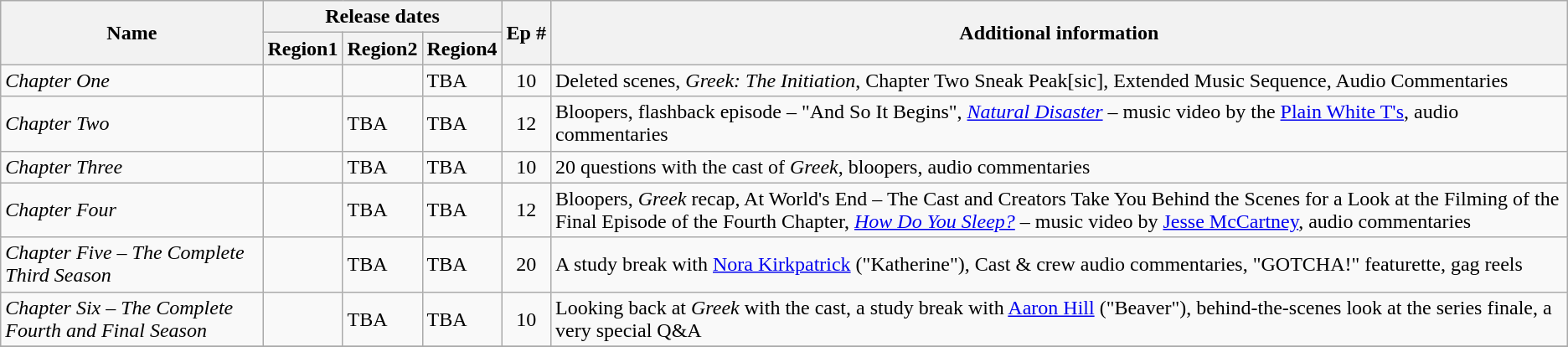<table class="wikitable">
<tr>
<th rowspan="2">Name</th>
<th colspan="3">Release dates</th>
<th rowspan="2">Ep #</th>
<th rowspan="2">Additional information</th>
</tr>
<tr>
<th>Region1</th>
<th>Region2</th>
<th>Region4</th>
</tr>
<tr>
<td><em>Chapter One</em></td>
<td></td>
<td></td>
<td>TBA</td>
<td style="text-align:center;">10</td>
<td>Deleted scenes, <em>Greek: The Initiation</em>, Chapter Two Sneak Peak[sic], Extended Music Sequence, Audio Commentaries</td>
</tr>
<tr>
<td><em>Chapter Two</em></td>
<td></td>
<td>TBA</td>
<td>TBA</td>
<td style="text-align:center;">12</td>
<td>Bloopers, flashback episode – "And So It Begins", <em><a href='#'>Natural Disaster</a></em> – music video by the <a href='#'>Plain White T's</a>, audio commentaries</td>
</tr>
<tr>
<td><em>Chapter Three</em></td>
<td></td>
<td>TBA</td>
<td>TBA</td>
<td style="text-align:center;">10</td>
<td>20 questions with the cast of <em>Greek</em>, bloopers, audio commentaries</td>
</tr>
<tr>
<td><em>Chapter Four</em></td>
<td></td>
<td>TBA</td>
<td>TBA</td>
<td style="text-align:center;">12</td>
<td>Bloopers, <em>Greek</em> recap, At World's End – The Cast and Creators Take You Behind the Scenes for a Look at the Filming of the Final Episode of the Fourth Chapter, <em><a href='#'>How Do You Sleep?</a></em> – music video by <a href='#'>Jesse McCartney</a>, audio commentaries</td>
</tr>
<tr>
<td><em>Chapter Five – The Complete Third Season</em></td>
<td></td>
<td>TBA</td>
<td>TBA</td>
<td style="text-align:center;">20</td>
<td>A study break with <a href='#'>Nora Kirkpatrick</a> ("Katherine"), Cast & crew audio commentaries, "GOTCHA!" featurette, gag reels</td>
</tr>
<tr>
<td><em>Chapter Six – The Complete Fourth and Final Season</em></td>
<td></td>
<td>TBA</td>
<td>TBA</td>
<td style="text-align:center;">10</td>
<td>Looking back at <em>Greek</em> with the cast, a study break with <a href='#'>Aaron Hill</a> ("Beaver"), behind-the-scenes look at the series finale, a very special Q&A</td>
</tr>
<tr>
</tr>
</table>
